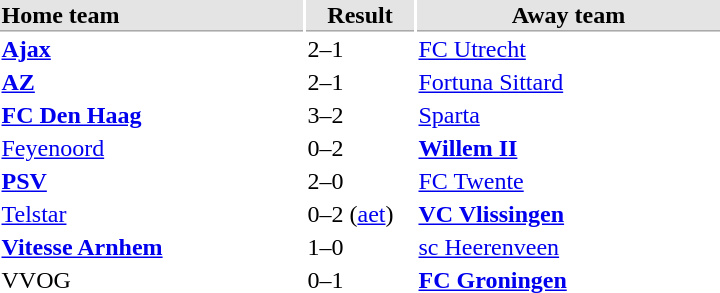<table>
<tr bgcolor="#E4E4E4">
<th style="border-bottom:1px solid #AAAAAA" width="200" align="left">Home team</th>
<th style="border-bottom:1px solid #AAAAAA" width="70" align="center">Result</th>
<th style="border-bottom:1px solid #AAAAAA" width="200">Away team</th>
</tr>
<tr>
<td><strong><a href='#'>Ajax</a></strong></td>
<td>2–1</td>
<td><a href='#'>FC Utrecht</a></td>
</tr>
<tr>
<td><strong><a href='#'>AZ</a></strong></td>
<td>2–1</td>
<td><a href='#'>Fortuna Sittard</a></td>
</tr>
<tr>
<td><strong><a href='#'>FC Den Haag</a></strong></td>
<td>3–2</td>
<td><a href='#'>Sparta</a></td>
</tr>
<tr>
<td><a href='#'>Feyenoord</a></td>
<td>0–2</td>
<td><strong><a href='#'>Willem II</a></strong></td>
</tr>
<tr>
<td><strong><a href='#'>PSV</a></strong></td>
<td>2–0</td>
<td><a href='#'>FC Twente</a></td>
</tr>
<tr>
<td><a href='#'>Telstar</a></td>
<td>0–2 (<a href='#'>aet</a>)</td>
<td><strong><a href='#'>VC Vlissingen</a></strong></td>
</tr>
<tr>
<td><strong><a href='#'>Vitesse Arnhem</a></strong></td>
<td>1–0</td>
<td><a href='#'>sc Heerenveen</a></td>
</tr>
<tr>
<td>VVOG</td>
<td>0–1</td>
<td><strong><a href='#'>FC Groningen</a></strong></td>
</tr>
</table>
